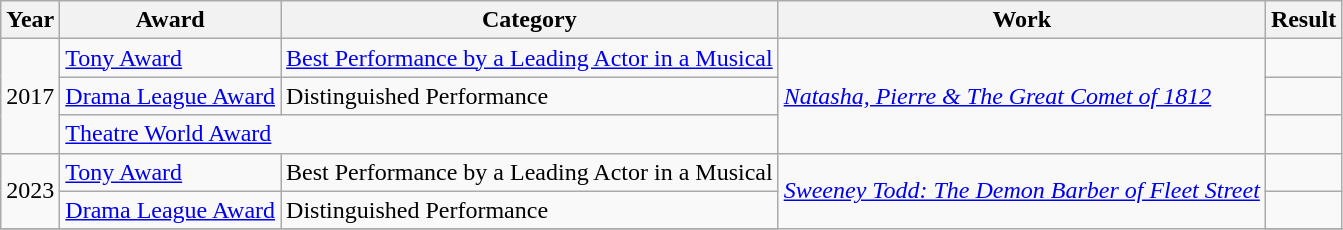<table class="wikitable">
<tr>
<th>Year</th>
<th>Award</th>
<th>Category</th>
<th>Work</th>
<th>Result</th>
</tr>
<tr>
<td rowspan="3">2017</td>
<td><a href='#'>Tony Award</a></td>
<td><a href='#'>Best Performance by a Leading Actor in a Musical</a></td>
<td rowspan="3"><em><a href='#'>Natasha, Pierre & The Great Comet of 1812</a></em></td>
<td></td>
</tr>
<tr>
<td><a href='#'>Drama League Award</a></td>
<td>Distinguished Performance</td>
<td></td>
</tr>
<tr>
<td colspan="2"><a href='#'>Theatre World Award</a></td>
<td></td>
</tr>
<tr>
<td rowspan="2">2023</td>
<td><a href='#'>Tony Award</a></td>
<td>Best Performance by a Leading Actor in a Musical</td>
<td rowspan="3"><em><a href='#'>Sweeney Todd: The Demon Barber of Fleet Street</a></em></td>
<td></td>
</tr>
<tr>
<td><a href='#'>Drama League Award</a></td>
<td>Distinguished Performance</td>
<td></td>
</tr>
<tr>
</tr>
</table>
